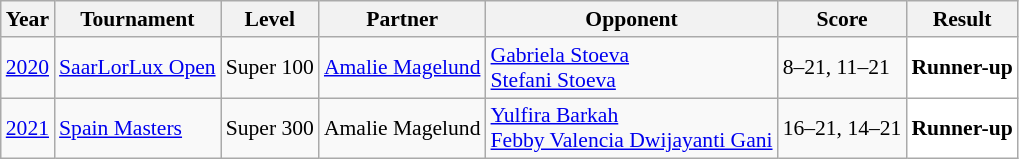<table class="sortable wikitable" style="font-size: 90%;">
<tr>
<th>Year</th>
<th>Tournament</th>
<th>Level</th>
<th>Partner</th>
<th>Opponent</th>
<th>Score</th>
<th>Result</th>
</tr>
<tr>
<td align="center"><a href='#'>2020</a></td>
<td align="left"><a href='#'>SaarLorLux Open</a></td>
<td align="left">Super 100</td>
<td align="left"> <a href='#'>Amalie Magelund</a></td>
<td align="left"> <a href='#'>Gabriela Stoeva</a><br> <a href='#'>Stefani Stoeva</a></td>
<td align="left">8–21, 11–21</td>
<td style="text-align:left; background:white"> <strong>Runner-up</strong></td>
</tr>
<tr>
<td align="center"><a href='#'>2021</a></td>
<td align="left"><a href='#'>Spain Masters</a></td>
<td align="left">Super 300</td>
<td align="left"> Amalie Magelund</td>
<td align="left"> <a href='#'>Yulfira Barkah</a><br> <a href='#'>Febby Valencia Dwijayanti Gani</a></td>
<td align="left">16–21, 14–21</td>
<td style="text-align:left; background:white"> <strong>Runner-up</strong></td>
</tr>
</table>
